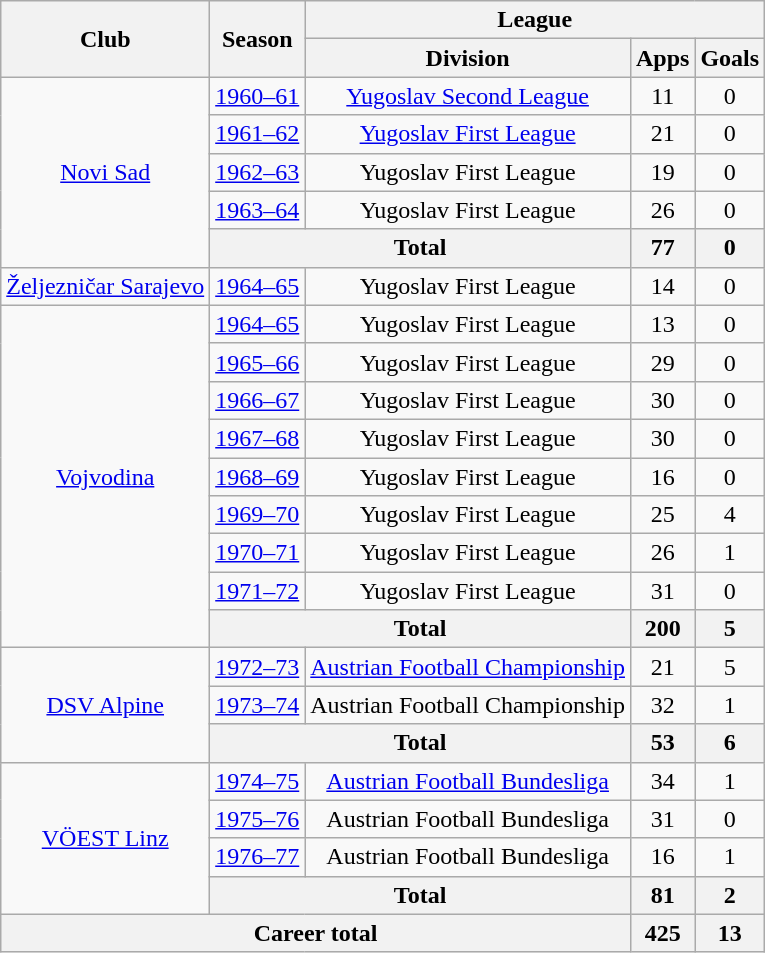<table class="wikitable" style="text-align:center">
<tr>
<th rowspan="2">Club</th>
<th rowspan="2">Season</th>
<th colspan="3">League</th>
</tr>
<tr>
<th>Division</th>
<th>Apps</th>
<th>Goals</th>
</tr>
<tr>
<td rowspan="5"><a href='#'>Novi Sad</a></td>
<td><a href='#'>1960–61</a></td>
<td><a href='#'>Yugoslav Second League</a></td>
<td>11</td>
<td>0</td>
</tr>
<tr>
<td><a href='#'>1961–62</a></td>
<td><a href='#'>Yugoslav First League</a></td>
<td>21</td>
<td>0</td>
</tr>
<tr>
<td><a href='#'>1962–63</a></td>
<td>Yugoslav First League</td>
<td>19</td>
<td>0</td>
</tr>
<tr>
<td><a href='#'>1963–64</a></td>
<td>Yugoslav First League</td>
<td>26</td>
<td>0</td>
</tr>
<tr>
<th colspan="2">Total</th>
<th>77</th>
<th>0</th>
</tr>
<tr>
<td><a href='#'>Željezničar Sarajevo</a></td>
<td><a href='#'>1964–65</a></td>
<td>Yugoslav First League</td>
<td>14</td>
<td>0</td>
</tr>
<tr>
<td rowspan="9"><a href='#'>Vojvodina</a></td>
<td><a href='#'>1964–65</a></td>
<td>Yugoslav First League</td>
<td>13</td>
<td>0</td>
</tr>
<tr>
<td><a href='#'>1965–66</a></td>
<td>Yugoslav First League</td>
<td>29</td>
<td>0</td>
</tr>
<tr>
<td><a href='#'>1966–67</a></td>
<td>Yugoslav First League</td>
<td>30</td>
<td>0</td>
</tr>
<tr>
<td><a href='#'>1967–68</a></td>
<td>Yugoslav First League</td>
<td>30</td>
<td>0</td>
</tr>
<tr>
<td><a href='#'>1968–69</a></td>
<td>Yugoslav First League</td>
<td>16</td>
<td>0</td>
</tr>
<tr>
<td><a href='#'>1969–70</a></td>
<td>Yugoslav First League</td>
<td>25</td>
<td>4</td>
</tr>
<tr>
<td><a href='#'>1970–71</a></td>
<td>Yugoslav First League</td>
<td>26</td>
<td>1</td>
</tr>
<tr>
<td><a href='#'>1971–72</a></td>
<td>Yugoslav First League</td>
<td>31</td>
<td>0</td>
</tr>
<tr>
<th colspan="2">Total</th>
<th>200</th>
<th>5</th>
</tr>
<tr>
<td rowspan="3"><a href='#'>DSV Alpine</a></td>
<td><a href='#'>1972–73</a></td>
<td><a href='#'>Austrian Football Championship</a></td>
<td>21</td>
<td>5</td>
</tr>
<tr>
<td><a href='#'>1973–74</a></td>
<td>Austrian Football Championship</td>
<td>32</td>
<td>1</td>
</tr>
<tr>
<th colspan="2">Total</th>
<th>53</th>
<th>6</th>
</tr>
<tr>
<td rowspan="4"><a href='#'>VÖEST Linz</a></td>
<td><a href='#'>1974–75</a></td>
<td><a href='#'>Austrian Football Bundesliga</a></td>
<td>34</td>
<td>1</td>
</tr>
<tr>
<td><a href='#'>1975–76</a></td>
<td>Austrian Football Bundesliga</td>
<td>31</td>
<td>0</td>
</tr>
<tr>
<td><a href='#'>1976–77</a></td>
<td>Austrian Football Bundesliga</td>
<td>16</td>
<td>1</td>
</tr>
<tr>
<th colspan="2">Total</th>
<th>81</th>
<th>2</th>
</tr>
<tr>
<th colspan="3">Career total</th>
<th>425</th>
<th>13</th>
</tr>
</table>
